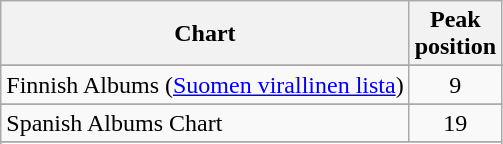<table class="wikitable sortable">
<tr>
<th>Chart</th>
<th>Peak<br>position</th>
</tr>
<tr>
</tr>
<tr>
</tr>
<tr>
<td>Finnish Albums (<a href='#'>Suomen virallinen lista</a>)</td>
<td style="text-align:center;">9</td>
</tr>
<tr>
</tr>
<tr>
</tr>
<tr>
</tr>
<tr>
<td>Spanish Albums Chart</td>
<td align="center">19</td>
</tr>
<tr>
</tr>
<tr>
</tr>
<tr>
</tr>
<tr>
</tr>
<tr>
</tr>
</table>
